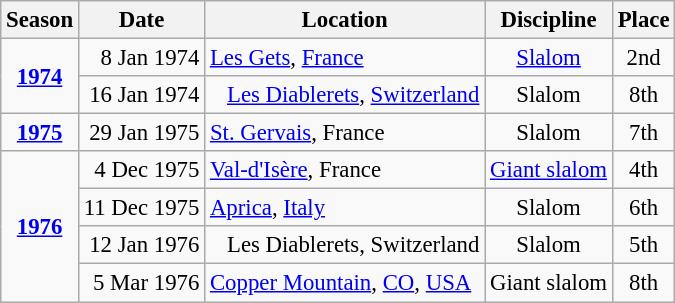<table class="wikitable" style="text-align:center; font-size:95%;">
<tr>
<th>Season</th>
<th>Date</th>
<th>Location</th>
<th>Discipline</th>
<th>Place</th>
</tr>
<tr>
<td rowspan=2><strong><a href='#'>1974</a></strong></td>
<td align=right>8 Jan 1974</td>
<td align=left> <a href='#'>Les Gets</a>, <a href='#'>France</a></td>
<td><a href='#'>Slalom</a></td>
<td>2nd</td>
</tr>
<tr>
<td align=right>16 Jan 1974</td>
<td align=left>   <a href='#'>Les Diablerets</a>, <a href='#'>Switzerland</a></td>
<td>Slalom</td>
<td>8th</td>
</tr>
<tr>
<td><strong><a href='#'>1975</a></strong></td>
<td align=right>29 Jan 1975</td>
<td align=left> <a href='#'>St. Gervais</a>, France</td>
<td>Slalom</td>
<td>7th</td>
</tr>
<tr>
<td rowspan=4><strong><a href='#'>1976</a></strong></td>
<td align=right>4 Dec 1975</td>
<td align=left> <a href='#'>Val-d'Isère</a>, France</td>
<td><a href='#'>Giant slalom</a></td>
<td>4th</td>
</tr>
<tr>
<td align=right>11 Dec 1975</td>
<td align=left> <a href='#'>Aprica</a>, <a href='#'>Italy</a></td>
<td>Slalom</td>
<td>6th</td>
</tr>
<tr>
<td align=right>12 Jan 1976</td>
<td align=left>   Les Diablerets, Switzerland</td>
<td>Slalom</td>
<td>5th</td>
</tr>
<tr>
<td align=right>5 Mar 1976</td>
<td align=left> <a href='#'>Copper Mountain</a>, <a href='#'>CO</a>, <a href='#'>USA</a></td>
<td>Giant slalom</td>
<td>8th</td>
</tr>
</table>
